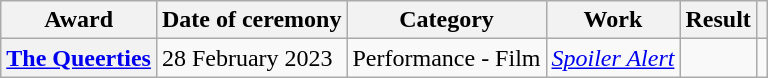<table class="wikitable plainrowheaders sortable">
<tr>
<th scope="col">Award</th>
<th scope="col">Date of ceremony</th>
<th scope="col">Category</th>
<th scope="col">Work</th>
<th scope="col">Result</th>
<th scope="col" class="unsortable"></th>
</tr>
<tr>
<th scope="row"><a href='#'>The Queerties</a></th>
<td>28 February 2023</td>
<td>Performance - Film</td>
<td><em><a href='#'>Spoiler Alert</a></em></td>
<td></td>
<td style="text-align:center;"></td>
</tr>
</table>
